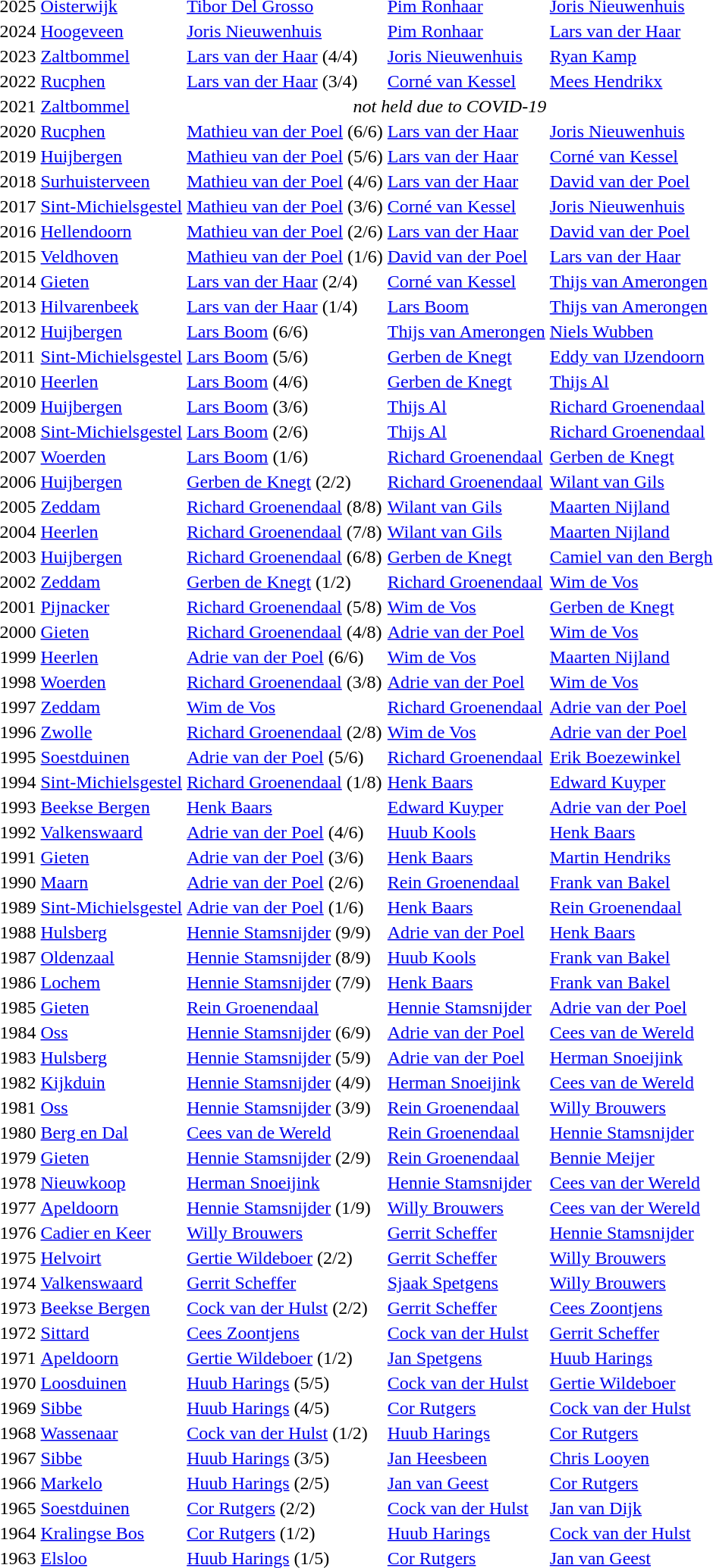<table>
<tr>
<td>2025</td>
<td><a href='#'>Oisterwijk </a></td>
<td><a href='#'>Tibor Del Grosso</a></td>
<td><a href='#'>Pim Ronhaar</a></td>
<td><a href='#'>Joris Nieuwenhuis</a></td>
</tr>
<tr>
<td>2024</td>
<td><a href='#'>Hoogeveen</a></td>
<td><a href='#'>Joris Nieuwenhuis</a></td>
<td><a href='#'>Pim Ronhaar</a></td>
<td><a href='#'>Lars van der Haar</a></td>
</tr>
<tr>
<td>2023</td>
<td><a href='#'>Zaltbommel</a></td>
<td><a href='#'>Lars van der Haar</a> (4/4)</td>
<td><a href='#'>Joris Nieuwenhuis</a></td>
<td><a href='#'>Ryan Kamp</a></td>
</tr>
<tr>
<td>2022</td>
<td><a href='#'>Rucphen</a></td>
<td><a href='#'>Lars van der Haar</a> (3/4)</td>
<td><a href='#'>Corné van Kessel</a></td>
<td><a href='#'>Mees Hendrikx</a></td>
</tr>
<tr>
<td>2021</td>
<td><a href='#'>Zaltbommel</a></td>
<td align=center colspan=3><em>not held due to COVID-19</em></td>
</tr>
<tr>
<td>2020</td>
<td><a href='#'>Rucphen</a></td>
<td><a href='#'>Mathieu van der Poel</a> (6/6)</td>
<td><a href='#'>Lars van der Haar</a></td>
<td><a href='#'>Joris Nieuwenhuis</a></td>
</tr>
<tr>
<td>2019</td>
<td><a href='#'>Huijbergen</a></td>
<td><a href='#'>Mathieu van der Poel</a> (5/6)</td>
<td><a href='#'>Lars van der Haar</a></td>
<td><a href='#'>Corné van Kessel</a></td>
</tr>
<tr>
<td>2018</td>
<td><a href='#'>Surhuisterveen</a></td>
<td><a href='#'>Mathieu van der Poel</a> (4/6)</td>
<td><a href='#'>Lars van der Haar</a></td>
<td><a href='#'>David van der Poel</a></td>
</tr>
<tr>
<td>2017</td>
<td><a href='#'>Sint-Michielsgestel</a></td>
<td><a href='#'>Mathieu van der Poel</a> (3/6)</td>
<td><a href='#'>Corné van Kessel</a></td>
<td><a href='#'>Joris Nieuwenhuis</a></td>
</tr>
<tr>
<td>2016</td>
<td><a href='#'>Hellendoorn</a></td>
<td><a href='#'>Mathieu van der Poel</a> (2/6)</td>
<td><a href='#'>Lars van der Haar</a></td>
<td><a href='#'>David van der Poel</a></td>
</tr>
<tr>
<td>2015</td>
<td><a href='#'>Veldhoven</a></td>
<td><a href='#'>Mathieu van der Poel</a> (1/6)</td>
<td><a href='#'>David van der Poel</a></td>
<td><a href='#'>Lars van der Haar</a></td>
</tr>
<tr>
<td>2014</td>
<td><a href='#'>Gieten</a></td>
<td><a href='#'>Lars van der Haar</a> (2/4)</td>
<td><a href='#'>Corné van Kessel</a></td>
<td><a href='#'>Thijs van Amerongen</a></td>
</tr>
<tr>
<td>2013</td>
<td><a href='#'>Hilvarenbeek</a></td>
<td><a href='#'>Lars van der Haar</a> (1/4)</td>
<td><a href='#'>Lars Boom</a></td>
<td><a href='#'>Thijs van Amerongen</a></td>
</tr>
<tr>
<td>2012</td>
<td><a href='#'>Huijbergen</a></td>
<td><a href='#'>Lars Boom</a> (6/6)</td>
<td><a href='#'>Thijs van Amerongen</a></td>
<td><a href='#'>Niels Wubben</a></td>
</tr>
<tr>
<td>2011</td>
<td><a href='#'>Sint-Michielsgestel</a></td>
<td><a href='#'>Lars Boom</a> (5/6)</td>
<td><a href='#'>Gerben de Knegt</a></td>
<td><a href='#'>Eddy van IJzendoorn</a></td>
</tr>
<tr>
<td>2010</td>
<td><a href='#'>Heerlen</a></td>
<td><a href='#'>Lars Boom</a> (4/6)</td>
<td><a href='#'>Gerben de Knegt</a></td>
<td><a href='#'>Thijs Al</a></td>
</tr>
<tr>
<td>2009</td>
<td><a href='#'>Huijbergen</a></td>
<td><a href='#'>Lars Boom</a> (3/6)</td>
<td><a href='#'>Thijs Al</a></td>
<td><a href='#'>Richard Groenendaal</a></td>
</tr>
<tr>
<td>2008</td>
<td><a href='#'>Sint-Michielsgestel</a></td>
<td><a href='#'>Lars Boom</a> (2/6)</td>
<td><a href='#'>Thijs Al</a></td>
<td><a href='#'>Richard Groenendaal</a></td>
</tr>
<tr>
<td>2007</td>
<td><a href='#'>Woerden</a></td>
<td><a href='#'>Lars Boom</a> (1/6)</td>
<td><a href='#'>Richard Groenendaal</a></td>
<td><a href='#'>Gerben de Knegt</a></td>
</tr>
<tr>
<td>2006</td>
<td><a href='#'>Huijbergen</a></td>
<td><a href='#'>Gerben de Knegt</a> (2/2)</td>
<td><a href='#'>Richard Groenendaal</a></td>
<td><a href='#'>Wilant van Gils</a></td>
</tr>
<tr>
<td>2005</td>
<td><a href='#'>Zeddam</a></td>
<td><a href='#'>Richard Groenendaal</a> (8/8)</td>
<td><a href='#'>Wilant van Gils</a></td>
<td><a href='#'>Maarten Nijland</a></td>
</tr>
<tr>
<td>2004</td>
<td><a href='#'>Heerlen</a></td>
<td><a href='#'>Richard Groenendaal</a> (7/8)</td>
<td><a href='#'>Wilant van Gils</a></td>
<td><a href='#'>Maarten Nijland</a></td>
</tr>
<tr>
<td>2003</td>
<td><a href='#'>Huijbergen</a></td>
<td><a href='#'>Richard Groenendaal</a> (6/8)</td>
<td><a href='#'>Gerben de Knegt</a></td>
<td><a href='#'>Camiel van den Bergh</a></td>
</tr>
<tr>
<td>2002</td>
<td><a href='#'>Zeddam</a></td>
<td><a href='#'>Gerben de Knegt</a> (1/2)</td>
<td><a href='#'>Richard Groenendaal</a></td>
<td><a href='#'>Wim de Vos</a></td>
</tr>
<tr>
<td>2001</td>
<td><a href='#'>Pijnacker</a></td>
<td><a href='#'>Richard Groenendaal</a> (5/8)</td>
<td><a href='#'>Wim de Vos</a></td>
<td><a href='#'>Gerben de Knegt</a></td>
</tr>
<tr>
<td>2000</td>
<td><a href='#'>Gieten</a></td>
<td><a href='#'>Richard Groenendaal</a> (4/8)</td>
<td><a href='#'>Adrie van der Poel</a></td>
<td><a href='#'>Wim de Vos</a></td>
</tr>
<tr>
<td>1999</td>
<td><a href='#'>Heerlen</a></td>
<td><a href='#'>Adrie van der Poel</a> (6/6)</td>
<td><a href='#'>Wim de Vos</a></td>
<td><a href='#'>Maarten Nijland</a></td>
</tr>
<tr>
<td>1998</td>
<td><a href='#'>Woerden</a></td>
<td><a href='#'>Richard Groenendaal</a> (3/8)</td>
<td><a href='#'>Adrie van der Poel</a></td>
<td><a href='#'>Wim de Vos</a></td>
</tr>
<tr>
<td>1997</td>
<td><a href='#'>Zeddam</a></td>
<td><a href='#'>Wim de Vos</a></td>
<td><a href='#'>Richard Groenendaal</a></td>
<td><a href='#'>Adrie van der Poel</a></td>
</tr>
<tr>
<td>1996</td>
<td><a href='#'>Zwolle</a></td>
<td><a href='#'>Richard Groenendaal</a> (2/8)</td>
<td><a href='#'>Wim de Vos</a></td>
<td><a href='#'>Adrie van der Poel</a></td>
</tr>
<tr>
<td>1995</td>
<td><a href='#'>Soestduinen</a></td>
<td><a href='#'>Adrie van der Poel</a> (5/6)</td>
<td><a href='#'>Richard Groenendaal</a></td>
<td><a href='#'>Erik Boezewinkel</a></td>
</tr>
<tr>
<td>1994</td>
<td><a href='#'>Sint-Michielsgestel</a></td>
<td><a href='#'>Richard Groenendaal</a> (1/8)</td>
<td><a href='#'>Henk Baars</a></td>
<td><a href='#'>Edward Kuyper</a></td>
</tr>
<tr>
<td>1993</td>
<td><a href='#'>Beekse Bergen</a></td>
<td><a href='#'>Henk Baars</a></td>
<td><a href='#'>Edward Kuyper</a></td>
<td><a href='#'>Adrie van der Poel</a></td>
</tr>
<tr>
<td>1992</td>
<td><a href='#'>Valkenswaard</a></td>
<td><a href='#'>Adrie van der Poel</a> (4/6)</td>
<td><a href='#'>Huub Kools</a></td>
<td><a href='#'>Henk Baars</a></td>
</tr>
<tr>
<td>1991</td>
<td><a href='#'>Gieten</a></td>
<td><a href='#'>Adrie van der Poel</a> (3/6)</td>
<td><a href='#'>Henk Baars</a></td>
<td><a href='#'>Martin Hendriks</a></td>
</tr>
<tr>
<td>1990</td>
<td><a href='#'>Maarn</a></td>
<td><a href='#'>Adrie van der Poel</a> (2/6)</td>
<td><a href='#'>Rein Groenendaal</a></td>
<td><a href='#'>Frank van Bakel</a></td>
</tr>
<tr>
<td>1989</td>
<td><a href='#'>Sint-Michielsgestel</a></td>
<td><a href='#'>Adrie van der Poel</a> (1/6)</td>
<td><a href='#'>Henk Baars</a></td>
<td><a href='#'>Rein Groenendaal</a></td>
</tr>
<tr>
<td>1988</td>
<td><a href='#'>Hulsberg</a></td>
<td><a href='#'>Hennie Stamsnijder</a> (9/9)</td>
<td><a href='#'>Adrie van der Poel</a></td>
<td><a href='#'>Henk Baars</a></td>
</tr>
<tr>
<td>1987</td>
<td><a href='#'>Oldenzaal</a></td>
<td><a href='#'>Hennie Stamsnijder</a> (8/9)</td>
<td><a href='#'>Huub Kools</a></td>
<td><a href='#'>Frank van Bakel</a></td>
</tr>
<tr>
<td>1986</td>
<td><a href='#'>Lochem</a></td>
<td><a href='#'>Hennie Stamsnijder</a> (7/9)</td>
<td><a href='#'>Henk Baars</a></td>
<td><a href='#'>Frank van Bakel</a></td>
</tr>
<tr>
<td>1985</td>
<td><a href='#'>Gieten</a></td>
<td><a href='#'>Rein Groenendaal</a></td>
<td><a href='#'>Hennie Stamsnijder</a></td>
<td><a href='#'>Adrie van der Poel</a></td>
</tr>
<tr>
<td>1984</td>
<td><a href='#'>Oss</a></td>
<td><a href='#'>Hennie Stamsnijder</a> (6/9)</td>
<td><a href='#'>Adrie van der Poel</a></td>
<td><a href='#'>Cees van de Wereld</a></td>
</tr>
<tr>
<td>1983</td>
<td><a href='#'>Hulsberg</a></td>
<td><a href='#'>Hennie Stamsnijder</a> (5/9)</td>
<td><a href='#'>Adrie van der Poel</a></td>
<td><a href='#'>Herman Snoeijink</a></td>
</tr>
<tr>
<td>1982</td>
<td><a href='#'>Kijkduin</a></td>
<td><a href='#'>Hennie Stamsnijder</a> (4/9)</td>
<td><a href='#'>Herman Snoeijink</a></td>
<td><a href='#'>Cees van de Wereld</a></td>
</tr>
<tr>
<td>1981</td>
<td><a href='#'>Oss</a></td>
<td><a href='#'>Hennie Stamsnijder</a> (3/9)</td>
<td><a href='#'>Rein Groenendaal</a></td>
<td><a href='#'>Willy Brouwers</a></td>
</tr>
<tr>
<td>1980</td>
<td><a href='#'>Berg en Dal</a></td>
<td><a href='#'>Cees van de Wereld</a></td>
<td><a href='#'>Rein Groenendaal</a></td>
<td><a href='#'>Hennie Stamsnijder</a></td>
</tr>
<tr>
<td>1979</td>
<td><a href='#'>Gieten</a></td>
<td><a href='#'>Hennie Stamsnijder</a> (2/9)</td>
<td><a href='#'>Rein Groenendaal</a></td>
<td><a href='#'>Bennie Meijer</a></td>
</tr>
<tr>
<td>1978</td>
<td><a href='#'>Nieuwkoop</a></td>
<td><a href='#'>Herman Snoeijink</a></td>
<td><a href='#'>Hennie Stamsnijder</a></td>
<td><a href='#'>Cees van der Wereld</a></td>
</tr>
<tr>
<td>1977</td>
<td><a href='#'>Apeldoorn</a></td>
<td><a href='#'>Hennie Stamsnijder</a> (1/9)</td>
<td><a href='#'>Willy Brouwers</a></td>
<td><a href='#'>Cees van der Wereld</a></td>
</tr>
<tr>
<td>1976</td>
<td><a href='#'>Cadier en Keer</a></td>
<td><a href='#'>Willy Brouwers</a></td>
<td><a href='#'>Gerrit Scheffer</a></td>
<td><a href='#'>Hennie Stamsnijder</a></td>
</tr>
<tr>
<td>1975</td>
<td><a href='#'>Helvoirt</a></td>
<td><a href='#'>Gertie Wildeboer</a> (2/2)</td>
<td><a href='#'>Gerrit Scheffer</a></td>
<td><a href='#'>Willy Brouwers</a></td>
</tr>
<tr>
<td>1974</td>
<td><a href='#'>Valkenswaard</a></td>
<td><a href='#'>Gerrit Scheffer</a></td>
<td><a href='#'>Sjaak Spetgens</a></td>
<td><a href='#'>Willy Brouwers</a></td>
</tr>
<tr>
<td>1973</td>
<td><a href='#'>Beekse Bergen</a></td>
<td><a href='#'>Cock van der Hulst</a> (2/2)</td>
<td><a href='#'>Gerrit Scheffer</a></td>
<td><a href='#'>Cees Zoontjens</a></td>
</tr>
<tr>
<td>1972</td>
<td><a href='#'>Sittard</a></td>
<td><a href='#'>Cees Zoontjens</a></td>
<td><a href='#'>Cock van der Hulst</a></td>
<td><a href='#'>Gerrit Scheffer</a></td>
</tr>
<tr>
<td>1971</td>
<td><a href='#'>Apeldoorn</a></td>
<td><a href='#'>Gertie Wildeboer</a> (1/2)</td>
<td><a href='#'>Jan Spetgens</a></td>
<td><a href='#'>Huub Harings</a></td>
</tr>
<tr>
<td>1970</td>
<td><a href='#'>Loosduinen</a></td>
<td><a href='#'>Huub Harings</a> (5/5)</td>
<td><a href='#'>Cock van der Hulst</a></td>
<td><a href='#'>Gertie Wildeboer</a></td>
</tr>
<tr>
<td>1969</td>
<td><a href='#'>Sibbe</a></td>
<td><a href='#'>Huub Harings</a> (4/5)</td>
<td><a href='#'>Cor Rutgers</a></td>
<td><a href='#'>Cock van der Hulst</a></td>
</tr>
<tr>
<td>1968</td>
<td><a href='#'>Wassenaar</a></td>
<td><a href='#'>Cock van der Hulst</a> (1/2)</td>
<td><a href='#'>Huub Harings</a></td>
<td><a href='#'>Cor Rutgers</a></td>
</tr>
<tr>
<td>1967</td>
<td><a href='#'>Sibbe</a></td>
<td><a href='#'>Huub Harings</a> (3/5)</td>
<td><a href='#'>Jan Heesbeen</a></td>
<td><a href='#'>Chris Looyen</a></td>
</tr>
<tr>
<td>1966</td>
<td><a href='#'>Markelo</a></td>
<td><a href='#'>Huub Harings</a> (2/5)</td>
<td><a href='#'>Jan van Geest</a></td>
<td><a href='#'>Cor Rutgers</a></td>
</tr>
<tr>
<td>1965</td>
<td><a href='#'>Soestduinen</a></td>
<td><a href='#'>Cor Rutgers</a> (2/2)</td>
<td><a href='#'>Cock van der Hulst</a></td>
<td><a href='#'>Jan van Dijk</a></td>
</tr>
<tr>
<td>1964</td>
<td><a href='#'>Kralingse Bos</a></td>
<td><a href='#'>Cor Rutgers</a> (1/2)</td>
<td><a href='#'>Huub Harings</a></td>
<td><a href='#'>Cock van der Hulst</a></td>
</tr>
<tr>
<td>1963</td>
<td><a href='#'>Elsloo</a></td>
<td><a href='#'>Huub Harings</a> (1/5)</td>
<td><a href='#'>Cor Rutgers</a></td>
<td><a href='#'>Jan van Geest</a></td>
</tr>
</table>
